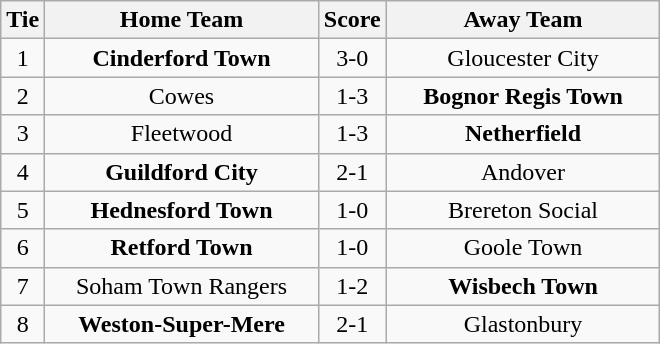<table class="wikitable" style="text-align:center;">
<tr>
<th width=20>Tie</th>
<th width=175>Home Team</th>
<th width=20>Score</th>
<th width=175>Away Team</th>
</tr>
<tr>
<td>1</td>
<td><strong>Cinderford Town</strong></td>
<td>3-0</td>
<td>Gloucester City</td>
</tr>
<tr>
<td>2</td>
<td>Cowes</td>
<td>1-3</td>
<td><strong>Bognor Regis Town</strong></td>
</tr>
<tr>
<td>3</td>
<td>Fleetwood</td>
<td>1-3</td>
<td><strong>Netherfield</strong></td>
</tr>
<tr>
<td>4</td>
<td><strong>Guildford City</strong></td>
<td>2-1</td>
<td>Andover</td>
</tr>
<tr>
<td>5</td>
<td><strong>Hednesford Town</strong></td>
<td>1-0</td>
<td>Brereton Social</td>
</tr>
<tr>
<td>6</td>
<td><strong>Retford Town</strong></td>
<td>1-0</td>
<td>Goole Town</td>
</tr>
<tr>
<td>7</td>
<td>Soham Town Rangers</td>
<td>1-2</td>
<td><strong>Wisbech Town</strong></td>
</tr>
<tr>
<td>8</td>
<td><strong>Weston-Super-Mere</strong></td>
<td>2-1</td>
<td>Glastonbury</td>
</tr>
</table>
